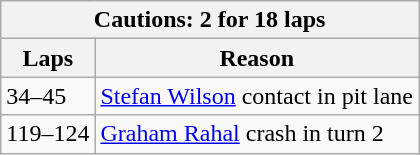<table class="wikitable">
<tr>
<th colspan=2>Cautions: 2 for 18 laps</th>
</tr>
<tr>
<th>Laps</th>
<th>Reason</th>
</tr>
<tr>
<td>34–45</td>
<td><a href='#'>Stefan Wilson</a> contact in pit lane</td>
</tr>
<tr>
<td>119–124</td>
<td><a href='#'>Graham Rahal</a> crash in turn 2</td>
</tr>
</table>
